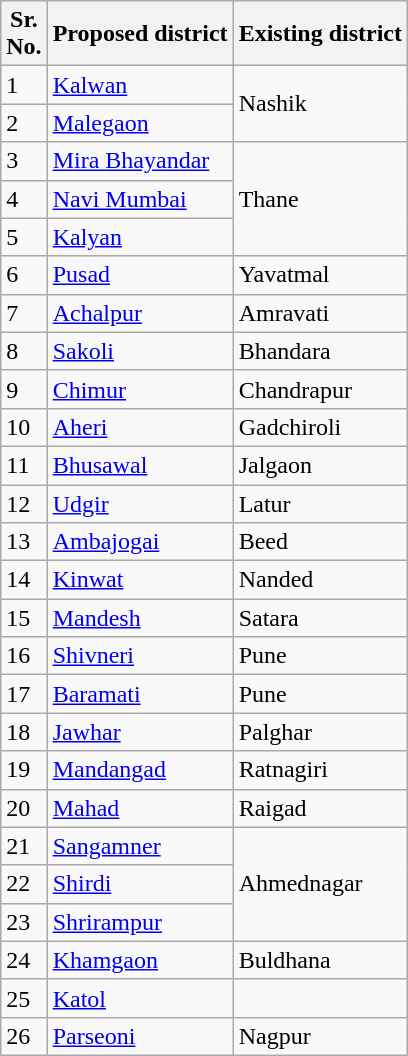<table class="wikitable sortable">
<tr>
<th>Sr.<br>No.</th>
<th>Proposed district</th>
<th>Existing district</th>
</tr>
<tr>
<td>1</td>
<td><a href='#'>Kalwan</a></td>
<td rowspan="2">Nashik</td>
</tr>
<tr>
<td>2</td>
<td><a href='#'>Malegaon</a></td>
</tr>
<tr>
<td>3</td>
<td><a href='#'>Mira Bhayandar</a></td>
<td rowspan="3">Thane</td>
</tr>
<tr>
<td>4</td>
<td><a href='#'>Navi Mumbai</a></td>
</tr>
<tr>
<td>5</td>
<td><a href='#'>Kalyan</a></td>
</tr>
<tr>
<td>6</td>
<td><a href='#'>Pusad</a></td>
<td>Yavatmal</td>
</tr>
<tr>
<td>7</td>
<td><a href='#'>Achalpur</a></td>
<td>Amravati</td>
</tr>
<tr>
<td>8</td>
<td><a href='#'>Sakoli</a></td>
<td>Bhandara</td>
</tr>
<tr>
<td>9</td>
<td><a href='#'>Chimur</a></td>
<td>Chandrapur</td>
</tr>
<tr>
<td>10</td>
<td><a href='#'>Aheri</a></td>
<td>Gadchiroli</td>
</tr>
<tr>
<td>11</td>
<td><a href='#'>Bhusawal</a></td>
<td>Jalgaon</td>
</tr>
<tr>
<td>12</td>
<td><a href='#'>Udgir</a></td>
<td>Latur</td>
</tr>
<tr>
<td>13</td>
<td><a href='#'>Ambajogai</a></td>
<td>Beed</td>
</tr>
<tr>
<td>14</td>
<td><a href='#'>Kinwat</a></td>
<td>Nanded</td>
</tr>
<tr>
<td>15</td>
<td><a href='#'>Mandesh</a></td>
<td>Satara</td>
</tr>
<tr>
<td>16</td>
<td><a href='#'>Shivneri</a></td>
<td>Pune</td>
</tr>
<tr>
<td>17</td>
<td><a href='#'>Baramati</a></td>
<td>Pune</td>
</tr>
<tr>
<td>18</td>
<td><a href='#'>Jawhar</a></td>
<td>Palghar</td>
</tr>
<tr>
<td>19</td>
<td><a href='#'>Mandangad</a></td>
<td>Ratnagiri</td>
</tr>
<tr>
<td>20</td>
<td><a href='#'>Mahad</a></td>
<td>Raigad</td>
</tr>
<tr>
<td>21</td>
<td><a href='#'>Sangamner</a></td>
<td rowspan="3">Ahmednagar</td>
</tr>
<tr>
<td>22</td>
<td><a href='#'>Shirdi</a></td>
</tr>
<tr>
<td>23</td>
<td><a href='#'>Shrirampur</a></td>
</tr>
<tr>
<td>24</td>
<td><a href='#'>Khamgaon</a></td>
<td>Buldhana</td>
</tr>
<tr>
<td>25</td>
<td><a href='#'>Katol</a></td>
</tr>
<tr>
<td>26</td>
<td><a href='#'>Parseoni</a></td>
<td>Nagpur</td>
</tr>
</table>
